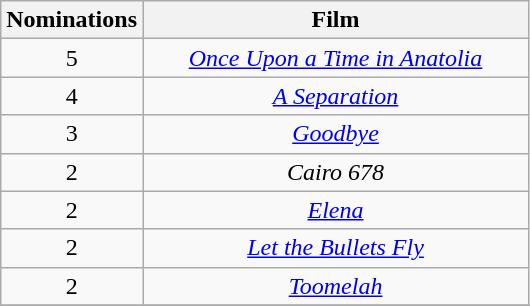<table class="wikitable" rowspan=2 border=2 style="text-align:center;">
<tr>
<th scope="col" width="50">Nominations</th>
<th scope="col" width="250">Film</th>
</tr>
<tr>
<td>5</td>
<td><em><a href='#'>Once Upon a Time in Anatolia</a></em></td>
</tr>
<tr>
<td>4</td>
<td><em><a href='#'>A Separation</a></em></td>
</tr>
<tr>
<td>3</td>
<td><em><a href='#'>Goodbye</a></em></td>
</tr>
<tr>
<td>2</td>
<td><em>Cairo 678</em></td>
</tr>
<tr>
<td>2</td>
<td><em><a href='#'>Elena</a></em></td>
</tr>
<tr>
<td>2</td>
<td><em><a href='#'>Let the Bullets Fly</a></em></td>
</tr>
<tr>
<td>2</td>
<td><em><a href='#'>Toomelah</a></em></td>
</tr>
<tr>
</tr>
</table>
